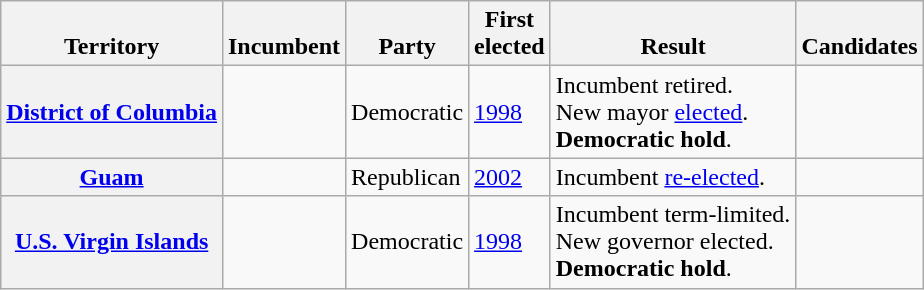<table class="wikitable sortable">
<tr valign=bottom>
<th>Territory</th>
<th>Incumbent</th>
<th>Party</th>
<th>First<br>elected</th>
<th>Result</th>
<th>Candidates</th>
</tr>
<tr>
<th><a href='#'>District of Columbia</a></th>
<td></td>
<td>Democratic</td>
<td><a href='#'>1998</a></td>
<td>Incumbent retired.<br>New mayor <a href='#'>elected</a>.<br><strong>Democratic hold</strong>.</td>
<td nowrap></td>
</tr>
<tr>
<th><a href='#'>Guam</a></th>
<td></td>
<td>Republican</td>
<td><a href='#'>2002</a></td>
<td>Incumbent <a href='#'>re-elected</a>.</td>
<td nowrap></td>
</tr>
<tr>
<th><a href='#'>U.S. Virgin Islands</a></th>
<td></td>
<td>Democratic</td>
<td><a href='#'>1998</a></td>
<td>Incumbent term-limited.<br>New governor elected.<br><strong>Democratic hold</strong>.</td>
<td nowrap></td>
</tr>
</table>
